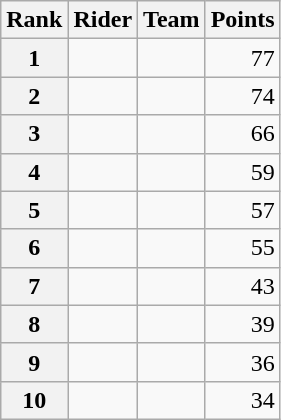<table class="wikitable" margin-bottom:0;">
<tr>
<th scope="col">Rank</th>
<th scope="col">Rider</th>
<th scope="col">Team</th>
<th scope="col">Points</th>
</tr>
<tr>
<th scope="row">1</th>
<td> </td>
<td></td>
<td align="right">77</td>
</tr>
<tr>
<th scope="row">2</th>
<td></td>
<td></td>
<td align="right">74</td>
</tr>
<tr>
<th scope="row">3</th>
<td> </td>
<td></td>
<td align="right">66</td>
</tr>
<tr>
<th scope="row">4</th>
<td></td>
<td></td>
<td align="right">59</td>
</tr>
<tr>
<th scope="row">5</th>
<td></td>
<td></td>
<td align="right">57</td>
</tr>
<tr>
<th scope="row">6</th>
<td></td>
<td></td>
<td align="right">55</td>
</tr>
<tr>
<th scope="row">7</th>
<td></td>
<td></td>
<td align="right">43</td>
</tr>
<tr>
<th scope="row">8</th>
<td></td>
<td></td>
<td align="right">39</td>
</tr>
<tr>
<th scope="row">9</th>
<td></td>
<td></td>
<td align="right">36</td>
</tr>
<tr>
<th scope="row">10</th>
<td> </td>
<td></td>
<td align="right">34</td>
</tr>
</table>
